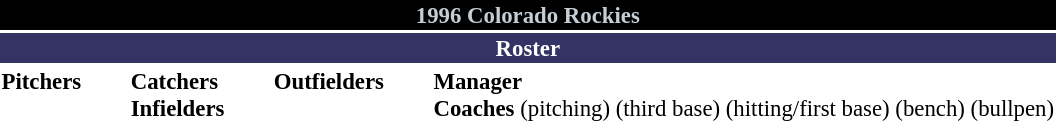<table class="toccolours" style="font-size: 95%;">
<tr>
<th colspan="10" style="background:#000000; color:#C4CED4; text-align:center;">1996 Colorado Rockies</th>
</tr>
<tr>
<td colspan="10" style="background:#333366; color:#FFFFFF; text-align:center;"><strong>Roster</strong></td>
</tr>
<tr>
<td valign="top"><strong>Pitchers</strong><br>



















</td>
<td style="width:25px;"></td>
<td valign="top"><strong>Catchers</strong><br>



<strong>Infielders</strong>






</td>
<td style="width:25px;"></td>
<td valign="top"><strong>Outfielders</strong><br>










</td>
<td style="width:25px;"></td>
<td valign="top"><strong>Manager</strong><br>
<strong>Coaches</strong>
 (pitching)
 (third base)
 (hitting/first base)
 (bench)
 (bullpen)</td>
</tr>
</table>
